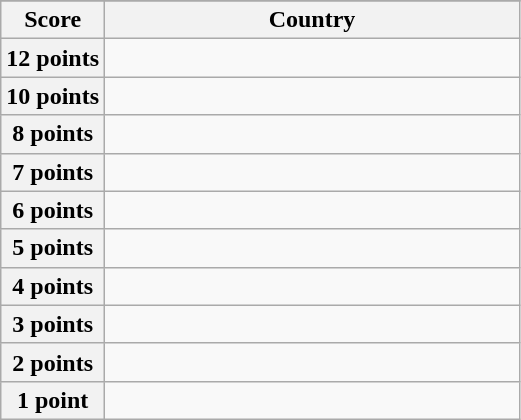<table class="wikitable">
<tr>
</tr>
<tr>
<th scope="col" width="20%">Score</th>
<th scope="col">Country</th>
</tr>
<tr>
<th scope="row">12 points</th>
<td></td>
</tr>
<tr>
<th scope="row">10 points</th>
<td></td>
</tr>
<tr>
<th scope="row">8 points</th>
<td></td>
</tr>
<tr>
<th scope="row">7 points</th>
<td></td>
</tr>
<tr>
<th scope="row">6 points</th>
<td></td>
</tr>
<tr>
<th scope="row">5 points</th>
<td></td>
</tr>
<tr>
<th scope="row">4 points</th>
<td></td>
</tr>
<tr>
<th scope="row">3 points</th>
<td></td>
</tr>
<tr>
<th scope="row">2 points</th>
<td></td>
</tr>
<tr>
<th scope="row">1 point</th>
<td></td>
</tr>
</table>
